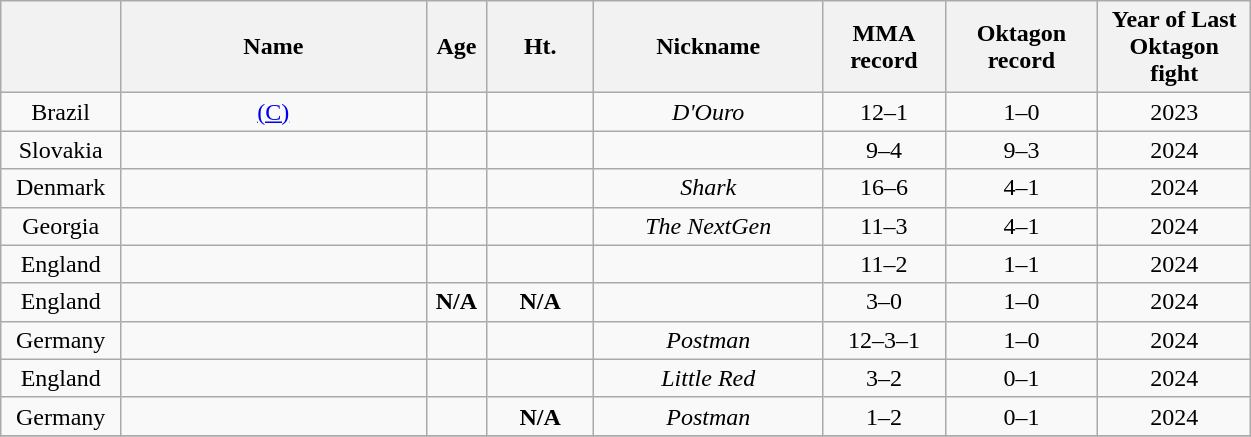<table class="wikitable sortable" width="66%" style="text-align:center;">
<tr>
<th width=7%></th>
<th width=20%>Name</th>
<th width=3%>Age</th>
<th width=7%>Ht.</th>
<th width=15%>Nickname</th>
<th width=8%>MMA record</th>
<th width=10%>Oktagon record</th>
<th width=10%>Year of Last Oktagon fight</th>
</tr>
<tr style="display:none;">
<td>!a</td>
<td>!a</td>
<td>!a</td>
<td>-9999</td>
</tr>
<tr>
<td><span>Brazil</span></td>
<td> <a href='#'>(C)</a></td>
<td></td>
<td></td>
<td><em>D'Ouro</em></td>
<td>12–1</td>
<td>1–0</td>
<td>2023</td>
</tr>
<tr>
<td><span>Slovakia</span></td>
<td></td>
<td></td>
<td></td>
<td></td>
<td>9–4</td>
<td>9–3</td>
<td>2024</td>
</tr>
<tr>
<td><span>Denmark</span></td>
<td></td>
<td></td>
<td></td>
<td><em>Shark</em></td>
<td>16–6</td>
<td>4–1</td>
<td>2024</td>
</tr>
<tr>
<td><span>Georgia</span></td>
<td></td>
<td></td>
<td></td>
<td><em>The NextGen</em></td>
<td>11–3</td>
<td>4–1</td>
<td>2024</td>
</tr>
<tr>
<td><span>England</span></td>
<td></td>
<td></td>
<td></td>
<td></td>
<td>11–2</td>
<td>1–1</td>
<td>2024</td>
</tr>
<tr>
<td><span>England</span></td>
<td></td>
<td><strong>N/A</strong></td>
<td><strong>N/A</strong></td>
<td></td>
<td>3–0</td>
<td>1–0</td>
<td>2024</td>
</tr>
<tr>
<td><span>Germany</span></td>
<td></td>
<td></td>
<td></td>
<td><em>Postman</em></td>
<td>12–3–1</td>
<td>1–0</td>
<td>2024</td>
</tr>
<tr>
<td><span>England</span></td>
<td></td>
<td></td>
<td></td>
<td><em>Little Red</em></td>
<td>3–2</td>
<td>0–1</td>
<td>2024</td>
</tr>
<tr>
<td><span>Germany</span></td>
<td></td>
<td></td>
<td><strong>N/A</strong></td>
<td><em>Postman</em></td>
<td>1–2</td>
<td>0–1</td>
<td>2024</td>
</tr>
<tr>
</tr>
</table>
